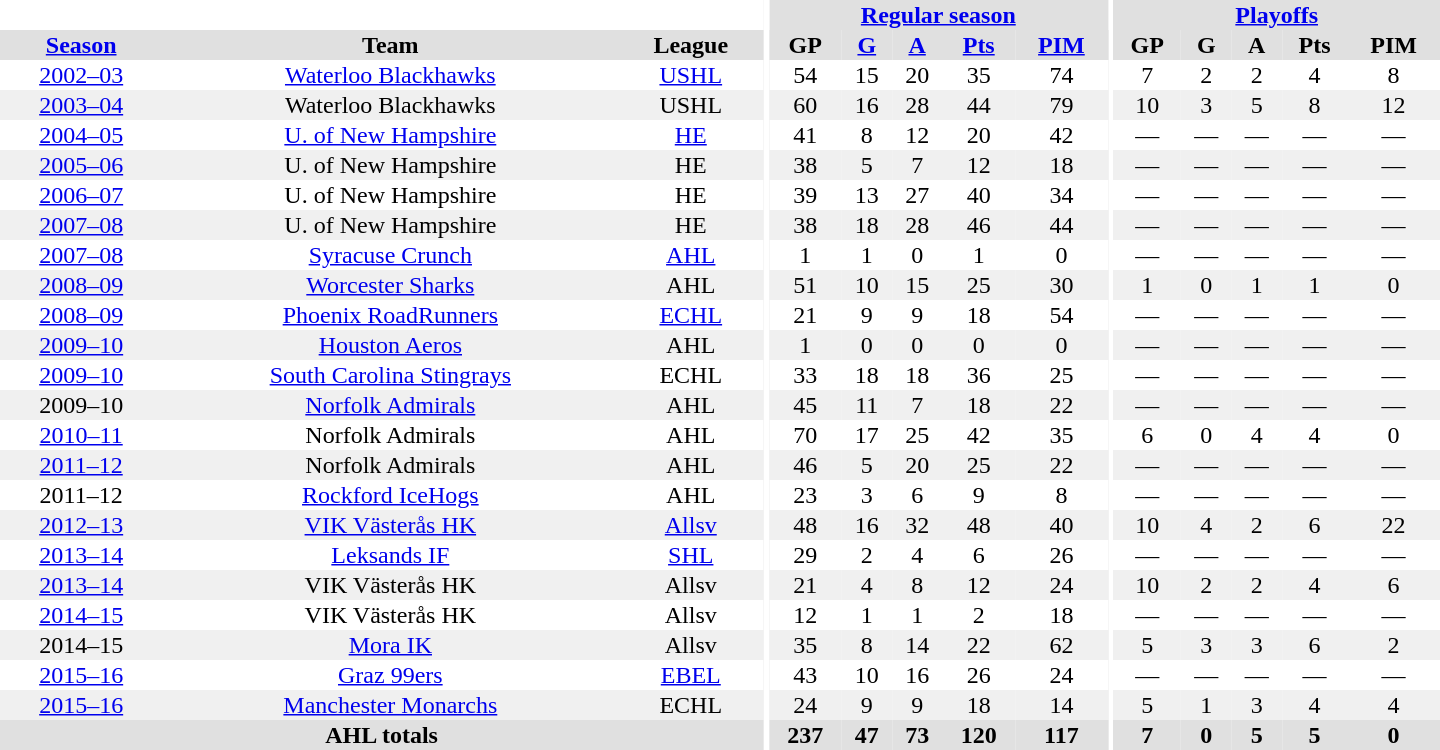<table border="0" cellpadding="1" cellspacing="0" style="text-align:center; width:60em">
<tr bgcolor="#e0e0e0">
<th colspan="3" bgcolor="#ffffff"></th>
<th rowspan="99" bgcolor="#ffffff"></th>
<th colspan="5"><a href='#'>Regular season</a></th>
<th rowspan="99" bgcolor="#ffffff"></th>
<th colspan="5"><a href='#'>Playoffs</a></th>
</tr>
<tr bgcolor="#e0e0e0">
<th><a href='#'>Season</a></th>
<th>Team</th>
<th>League</th>
<th>GP</th>
<th><a href='#'>G</a></th>
<th><a href='#'>A</a></th>
<th><a href='#'>Pts</a></th>
<th><a href='#'>PIM</a></th>
<th>GP</th>
<th>G</th>
<th>A</th>
<th>Pts</th>
<th>PIM</th>
</tr>
<tr ALIGN="center">
<td><a href='#'>2002–03</a></td>
<td><a href='#'>Waterloo Blackhawks</a></td>
<td><a href='#'>USHL</a></td>
<td>54</td>
<td>15</td>
<td>20</td>
<td>35</td>
<td>74</td>
<td>7</td>
<td>2</td>
<td>2</td>
<td>4</td>
<td>8</td>
</tr>
<tr ALIGN="center" bgcolor="#f0f0f0">
<td><a href='#'>2003–04</a></td>
<td>Waterloo Blackhawks</td>
<td>USHL</td>
<td>60</td>
<td>16</td>
<td>28</td>
<td>44</td>
<td>79</td>
<td>10</td>
<td>3</td>
<td>5</td>
<td>8</td>
<td>12</td>
</tr>
<tr ALIGN="center">
<td><a href='#'>2004–05</a></td>
<td><a href='#'>U. of New Hampshire</a></td>
<td><a href='#'>HE</a></td>
<td>41</td>
<td>8</td>
<td>12</td>
<td>20</td>
<td>42</td>
<td>—</td>
<td>—</td>
<td>—</td>
<td>—</td>
<td>—</td>
</tr>
<tr ALIGN="center" bgcolor="#f0f0f0">
<td><a href='#'>2005–06</a></td>
<td>U. of New Hampshire</td>
<td>HE</td>
<td>38</td>
<td>5</td>
<td>7</td>
<td>12</td>
<td>18</td>
<td>—</td>
<td>—</td>
<td>—</td>
<td>—</td>
<td>—</td>
</tr>
<tr ALIGN="center">
<td><a href='#'>2006–07</a></td>
<td>U. of New Hampshire</td>
<td>HE</td>
<td>39</td>
<td>13</td>
<td>27</td>
<td>40</td>
<td>34</td>
<td>—</td>
<td>—</td>
<td>—</td>
<td>—</td>
<td>—</td>
</tr>
<tr ALIGN="center" bgcolor="#f0f0f0">
<td><a href='#'>2007–08</a></td>
<td>U. of New Hampshire</td>
<td>HE</td>
<td>38</td>
<td>18</td>
<td>28</td>
<td>46</td>
<td>44</td>
<td>—</td>
<td>—</td>
<td>—</td>
<td>—</td>
<td>—</td>
</tr>
<tr ALIGN="center">
<td><a href='#'>2007–08</a></td>
<td><a href='#'>Syracuse Crunch</a></td>
<td><a href='#'>AHL</a></td>
<td>1</td>
<td>1</td>
<td>0</td>
<td>1</td>
<td>0</td>
<td>—</td>
<td>—</td>
<td>—</td>
<td>—</td>
<td>—</td>
</tr>
<tr ALIGN="center" bgcolor="#f0f0f0">
<td><a href='#'>2008–09</a></td>
<td><a href='#'>Worcester Sharks</a></td>
<td>AHL</td>
<td>51</td>
<td>10</td>
<td>15</td>
<td>25</td>
<td>30</td>
<td>1</td>
<td>0</td>
<td>1</td>
<td>1</td>
<td>0</td>
</tr>
<tr ALIGN="center">
<td><a href='#'>2008–09</a></td>
<td><a href='#'>Phoenix RoadRunners</a></td>
<td><a href='#'>ECHL</a></td>
<td>21</td>
<td>9</td>
<td>9</td>
<td>18</td>
<td>54</td>
<td>—</td>
<td>—</td>
<td>—</td>
<td>—</td>
<td>—</td>
</tr>
<tr ALIGN="center" bgcolor="#f0f0f0">
<td><a href='#'>2009–10</a></td>
<td><a href='#'>Houston Aeros</a></td>
<td>AHL</td>
<td>1</td>
<td>0</td>
<td>0</td>
<td>0</td>
<td>0</td>
<td>—</td>
<td>—</td>
<td>—</td>
<td>—</td>
<td>—</td>
</tr>
<tr ALIGN="center">
<td><a href='#'>2009–10</a></td>
<td><a href='#'>South Carolina Stingrays</a></td>
<td>ECHL</td>
<td>33</td>
<td>18</td>
<td>18</td>
<td>36</td>
<td>25</td>
<td>—</td>
<td>—</td>
<td>—</td>
<td>—</td>
<td>—</td>
</tr>
<tr ALIGN="center" bgcolor="#f0f0f0">
<td>2009–10</td>
<td><a href='#'>Norfolk Admirals</a></td>
<td>AHL</td>
<td>45</td>
<td>11</td>
<td>7</td>
<td>18</td>
<td>22</td>
<td>—</td>
<td>—</td>
<td>—</td>
<td>—</td>
<td>—</td>
</tr>
<tr ALIGN="center">
<td><a href='#'>2010–11</a></td>
<td>Norfolk Admirals</td>
<td>AHL</td>
<td>70</td>
<td>17</td>
<td>25</td>
<td>42</td>
<td>35</td>
<td>6</td>
<td>0</td>
<td>4</td>
<td>4</td>
<td>0</td>
</tr>
<tr ALIGN="center" bgcolor="#f0f0f0">
<td><a href='#'>2011–12</a></td>
<td>Norfolk Admirals</td>
<td>AHL</td>
<td>46</td>
<td>5</td>
<td>20</td>
<td>25</td>
<td>22</td>
<td>—</td>
<td>—</td>
<td>—</td>
<td>—</td>
<td>—</td>
</tr>
<tr ALIGN="center">
<td>2011–12</td>
<td><a href='#'>Rockford IceHogs</a></td>
<td>AHL</td>
<td>23</td>
<td>3</td>
<td>6</td>
<td>9</td>
<td>8</td>
<td>—</td>
<td>—</td>
<td>—</td>
<td>—</td>
<td>—</td>
</tr>
<tr ALIGN="center" bgcolor="#f0f0f0">
<td><a href='#'>2012–13</a></td>
<td><a href='#'>VIK Västerås HK</a></td>
<td><a href='#'>Allsv</a></td>
<td>48</td>
<td>16</td>
<td>32</td>
<td>48</td>
<td>40</td>
<td>10</td>
<td>4</td>
<td>2</td>
<td>6</td>
<td>22</td>
</tr>
<tr ALIGN="center">
<td><a href='#'>2013–14</a></td>
<td><a href='#'>Leksands IF</a></td>
<td><a href='#'>SHL</a></td>
<td>29</td>
<td>2</td>
<td>4</td>
<td>6</td>
<td>26</td>
<td>—</td>
<td>—</td>
<td>—</td>
<td>—</td>
<td>—</td>
</tr>
<tr ALIGN="center" bgcolor="#f0f0f0">
<td><a href='#'>2013–14</a></td>
<td>VIK Västerås HK</td>
<td>Allsv</td>
<td>21</td>
<td>4</td>
<td>8</td>
<td>12</td>
<td>24</td>
<td>10</td>
<td>2</td>
<td>2</td>
<td>4</td>
<td>6</td>
</tr>
<tr ALIGN="center">
<td><a href='#'>2014–15</a></td>
<td>VIK Västerås HK</td>
<td>Allsv</td>
<td>12</td>
<td>1</td>
<td>1</td>
<td>2</td>
<td>18</td>
<td>—</td>
<td>—</td>
<td>—</td>
<td>—</td>
<td>—</td>
</tr>
<tr ALIGN="center" bgcolor="#f0f0f0">
<td>2014–15</td>
<td><a href='#'>Mora IK</a></td>
<td>Allsv</td>
<td>35</td>
<td>8</td>
<td>14</td>
<td>22</td>
<td>62</td>
<td>5</td>
<td>3</td>
<td>3</td>
<td>6</td>
<td>2</td>
</tr>
<tr ALIGN="center">
<td><a href='#'>2015–16</a></td>
<td><a href='#'>Graz 99ers</a></td>
<td><a href='#'>EBEL</a></td>
<td>43</td>
<td>10</td>
<td>16</td>
<td>26</td>
<td>24</td>
<td>—</td>
<td>—</td>
<td>—</td>
<td>—</td>
<td>—</td>
</tr>
<tr ALIGN="center"  bgcolor="#f0f0f0">
<td><a href='#'>2015–16</a></td>
<td><a href='#'>Manchester Monarchs</a></td>
<td>ECHL</td>
<td>24</td>
<td>9</td>
<td>9</td>
<td>18</td>
<td>14</td>
<td>5</td>
<td>1</td>
<td>3</td>
<td>4</td>
<td>4</td>
</tr>
<tr bgcolor="#e0e0e0">
<th colspan="3">AHL totals</th>
<th>237</th>
<th>47</th>
<th>73</th>
<th>120</th>
<th>117</th>
<th>7</th>
<th>0</th>
<th>5</th>
<th>5</th>
<th>0</th>
</tr>
</table>
